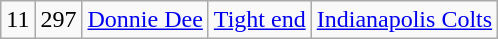<table class="wikitable" style="text-align:center">
<tr>
<td>11</td>
<td>297</td>
<td><a href='#'>Donnie Dee</a></td>
<td><a href='#'>Tight end</a></td>
<td><a href='#'>Indianapolis Colts</a></td>
</tr>
</table>
